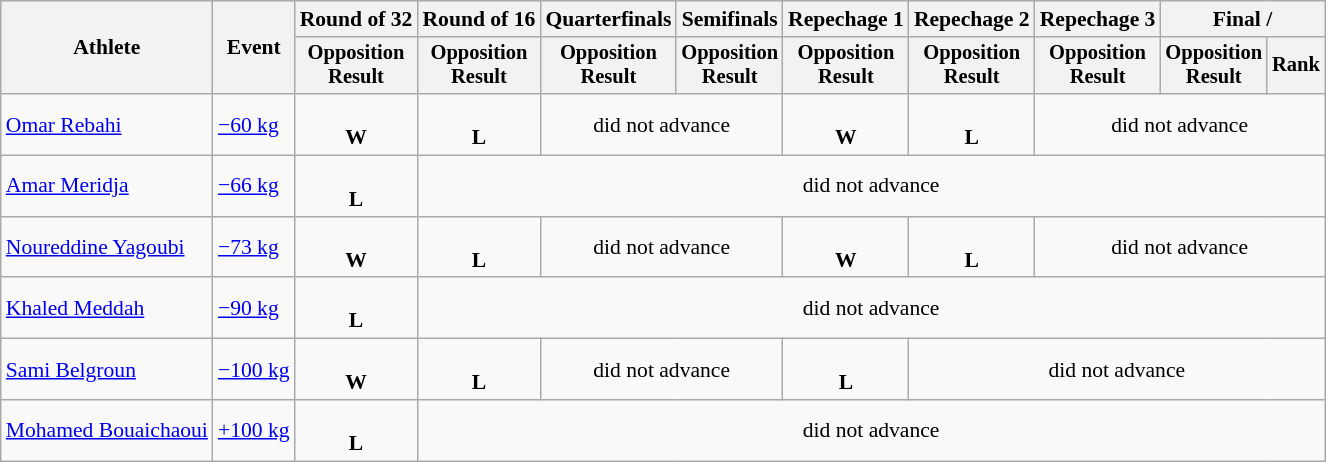<table class="wikitable" style="font-size:90%">
<tr>
<th rowspan="2">Athlete</th>
<th rowspan="2">Event</th>
<th>Round of 32</th>
<th>Round of 16</th>
<th>Quarterfinals</th>
<th>Semifinals</th>
<th>Repechage 1</th>
<th>Repechage 2</th>
<th>Repechage 3</th>
<th colspan=2>Final / </th>
</tr>
<tr style="font-size:95%">
<th>Opposition<br>Result</th>
<th>Opposition<br>Result</th>
<th>Opposition<br>Result</th>
<th>Opposition<br>Result</th>
<th>Opposition<br>Result</th>
<th>Opposition<br>Result</th>
<th>Opposition<br>Result</th>
<th>Opposition<br>Result</th>
<th>Rank</th>
</tr>
<tr align=center>
<td align=left><a href='#'>Omar Rebahi</a></td>
<td align=left><a href='#'>−60 kg</a></td>
<td><br><strong>W</strong></td>
<td><br><strong>L</strong></td>
<td colspan=2>did not advance</td>
<td><br><strong>W</strong></td>
<td><br><strong>L</strong></td>
<td colspan=4>did not advance</td>
</tr>
<tr align=center>
<td align=left><a href='#'>Amar Meridja</a></td>
<td align=left><a href='#'>−66 kg</a></td>
<td><br><strong>L</strong></td>
<td colspan=8>did not advance</td>
</tr>
<tr align=center>
<td align=left><a href='#'>Noureddine Yagoubi</a></td>
<td align=left><a href='#'>−73 kg</a></td>
<td><br><strong>W</strong></td>
<td><br><strong>L</strong></td>
<td colspan=2>did not advance</td>
<td><br><strong>W</strong></td>
<td><br><strong>L</strong></td>
<td colspan=4>did not advance</td>
</tr>
<tr align=center>
<td align=left><a href='#'>Khaled Meddah</a></td>
<td align=left><a href='#'>−90 kg</a></td>
<td><br><strong>L</strong></td>
<td colspan=9>did not advance</td>
</tr>
<tr align=center>
<td align=left><a href='#'>Sami Belgroun</a></td>
<td align=left><a href='#'>−100 kg</a></td>
<td><br><strong>W</strong></td>
<td><br><strong>L</strong></td>
<td colspan=2>did not advance</td>
<td><br><strong>L</strong></td>
<td colspan=5>did not advance</td>
</tr>
<tr align=center>
<td align=left><a href='#'>Mohamed Bouaichaoui</a></td>
<td align=left><a href='#'>+100 kg</a></td>
<td><br><strong>L</strong></td>
<td colspan=9>did not advance</td>
</tr>
</table>
